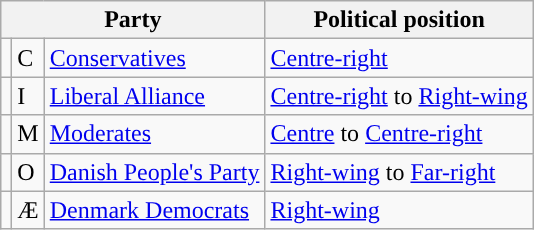<table class="wikitable">
<tr>
<th colspan="3">Party</th>
<th>Political position</th>
</tr>
<tr>
<td></td>
<td>C</td>
<td><a href='#'>Conservatives</a></td>
<td><a href='#'>Centre-right</a></td>
</tr>
<tr>
<td></td>
<td>I</td>
<td><a href='#'>Liberal Alliance</a></td>
<td><a href='#'>Centre-right</a> to <a href='#'>Right-wing</a></td>
</tr>
<tr>
<td></td>
<td>M</td>
<td><a href='#'>Moderates</a></td>
<td><a href='#'>Centre</a> to <a href='#'>Centre-right</a></td>
</tr>
<tr>
<td></td>
<td>O</td>
<td><a href='#'>Danish People's Party</a></td>
<td><a href='#'>Right-wing</a> to  <a href='#'>Far-right</a></td>
</tr>
<tr>
<td></td>
<td>Æ</td>
<td><a href='#'>Denmark Democrats</a></td>
<td><a href='#'>Right-wing</a></td>
</tr>
</table>
